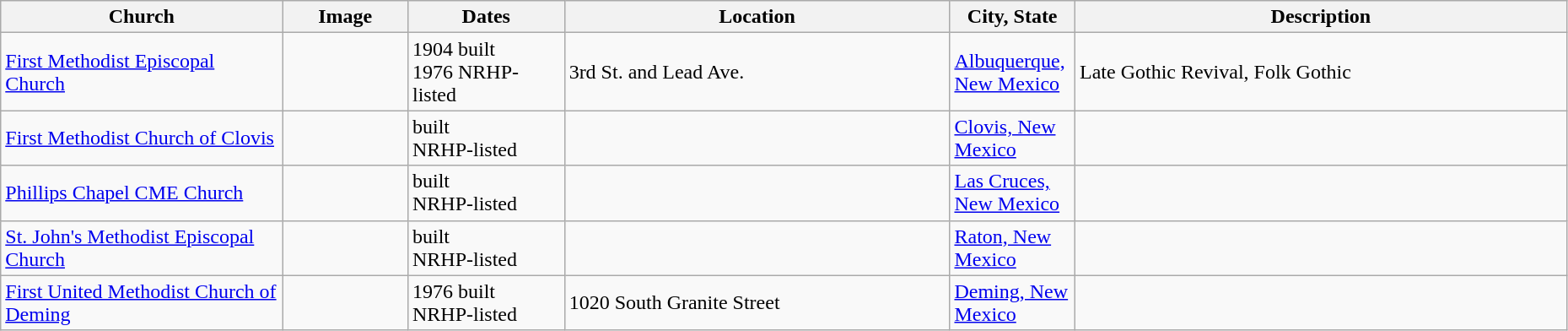<table class="wikitable sortable" style="width:98%">
<tr>
<th style="width:18%;"><strong>Church</strong></th>
<th style="width:8%;" class="unsortable"><strong>Image</strong></th>
<th style="width:10%;"><strong>Dates</strong></th>
<th><strong>Location</strong></th>
<th style="width:8%;"><strong>City, State</strong></th>
<th class="unsortable"><strong>Description</strong></th>
</tr>
<tr>
<td><a href='#'>First Methodist Episcopal Church</a></td>
<td></td>
<td>1904 built<br>1976 NRHP-listed</td>
<td>3rd St. and Lead Ave.<br><small></small></td>
<td><a href='#'>Albuquerque, New Mexico</a></td>
<td>Late Gothic Revival, Folk Gothic</td>
</tr>
<tr>
<td><a href='#'>First Methodist Church of Clovis</a></td>
<td></td>
<td>built<br> NRHP-listed</td>
<td></td>
<td><a href='#'>Clovis, New Mexico</a></td>
<td></td>
</tr>
<tr>
<td><a href='#'>Phillips Chapel CME Church</a></td>
<td></td>
<td>built<br> NRHP-listed</td>
<td></td>
<td><a href='#'>Las Cruces, New Mexico</a></td>
<td></td>
</tr>
<tr>
<td><a href='#'>St. John's Methodist Episcopal Church</a></td>
<td></td>
<td>built<br> NRHP-listed</td>
<td></td>
<td><a href='#'>Raton, New Mexico</a></td>
<td></td>
</tr>
<tr>
<td><a href='#'>First United Methodist Church of Deming</a></td>
<td></td>
<td>1976 built<br>NRHP-listed</td>
<td>1020 South Granite Street</td>
<td><a href='#'>Deming, New Mexico</a></td>
</tr>
</table>
